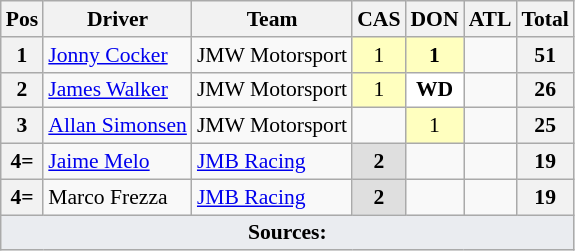<table class="wikitable" style="font-size: 90%;">
<tr>
<th>Pos</th>
<th>Driver</th>
<th>Team</th>
<th>CAS</th>
<th>DON</th>
<th>ATL</th>
<th>Total</th>
</tr>
<tr>
<th>1</th>
<td> <a href='#'>Jonny Cocker</a></td>
<td> JMW Motorsport</td>
<td align="center" style="background:#FFFFBF;">1</td>
<td align="center" style="background:#FFFFBF;"><strong>1</strong></td>
<td></td>
<th align="center">51</th>
</tr>
<tr>
<th>2</th>
<td> <a href='#'>James Walker</a></td>
<td> JMW Motorsport</td>
<td align="center" style="background:#FFFFBF;">1</td>
<td align="center" style="background:#FFFFFF;"><strong>WD</strong></td>
<td></td>
<th align="center">26</th>
</tr>
<tr>
<th>3</th>
<td> <a href='#'>Allan Simonsen</a></td>
<td> JMW Motorsport</td>
<td></td>
<td align="center" style="background:#FFFFBF;">1</td>
<td></td>
<th align="center">25</th>
</tr>
<tr>
<th>4=</th>
<td> <a href='#'>Jaime Melo</a></td>
<td> <a href='#'>JMB Racing</a></td>
<td align="center" style="background:#DFDFDF;"><strong>2</strong></td>
<td></td>
<td></td>
<th align="center">19</th>
</tr>
<tr>
<th>4=</th>
<td> Marco Frezza</td>
<td> <a href='#'>JMB Racing</a></td>
<td align="center" style="background:#DFDFDF;"><strong>2</strong></td>
<td></td>
<td></td>
<th align="center">19</th>
</tr>
<tr class="sortbottom">
<td colspan="8" style="background-color:#EAECF0;text-align:center"><strong>Sources:</strong></td>
</tr>
</table>
